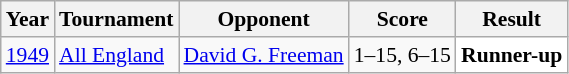<table class="sortable wikitable" style="font-size: 90%;">
<tr>
<th>Year</th>
<th>Tournament</th>
<th>Opponent</th>
<th>Score</th>
<th>Result</th>
</tr>
<tr>
<td align="center"><a href='#'>1949</a></td>
<td><a href='#'>All England</a></td>
<td> <a href='#'>David G. Freeman</a></td>
<td>1–15, 6–15</td>
<td style="text-align:left; background:white"> <strong>Runner-up</strong></td>
</tr>
</table>
